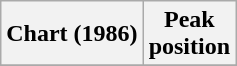<table class="wikitable plainrowheaders" style="text-align:center">
<tr>
<th scope="col">Chart (1986)</th>
<th scope="col">Peak<br>position</th>
</tr>
<tr>
</tr>
</table>
